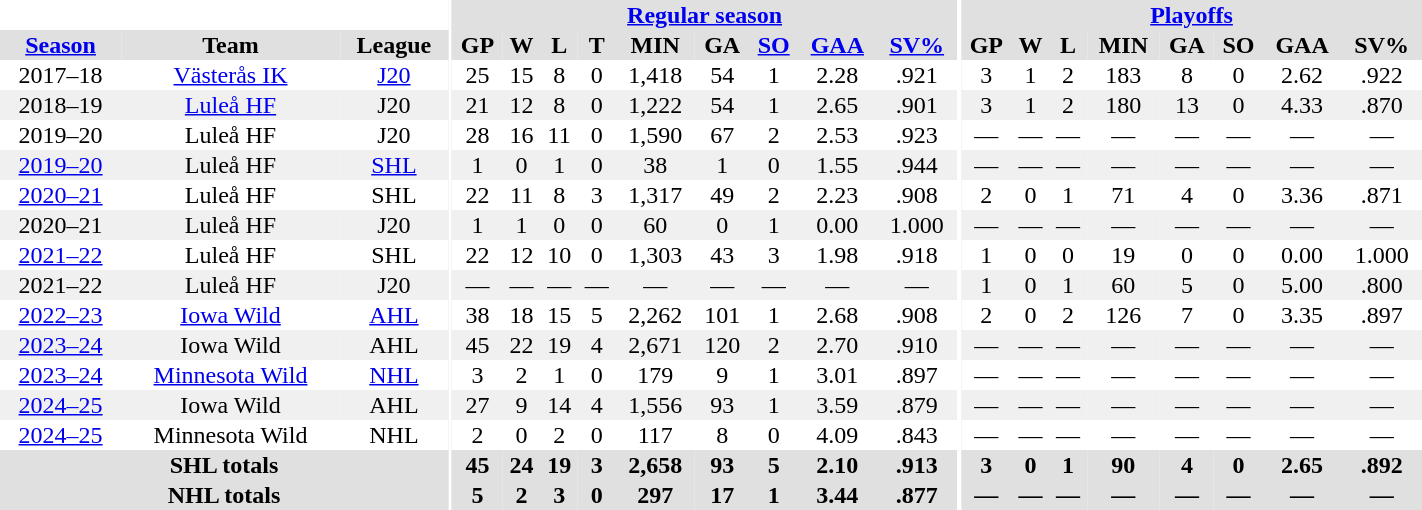<table border="0" cellpadding="1" cellspacing="0" style="text-align:center; width:75%;">
<tr bgcolor="#e0e0e0">
<th colspan="3" bgcolor="#ffffff"></th>
<th rowspan="99" bgcolor="#ffffff"></th>
<th colspan="9" bgcolor="#e0e0e0"><a href='#'>Regular season</a></th>
<th rowspan="99" bgcolor="#ffffff"></th>
<th colspan="8" bgcolor="#e0e0e0"><a href='#'>Playoffs</a></th>
</tr>
<tr bgcolor="#e0e0e0">
<th><a href='#'>Season</a></th>
<th>Team</th>
<th>League</th>
<th>GP</th>
<th>W</th>
<th>L</th>
<th>T</th>
<th>MIN</th>
<th>GA</th>
<th><a href='#'>SO</a></th>
<th><a href='#'>GAA</a></th>
<th><a href='#'>SV%</a></th>
<th>GP</th>
<th>W</th>
<th>L</th>
<th>MIN</th>
<th>GA</th>
<th>SO</th>
<th>GAA</th>
<th>SV%</th>
</tr>
<tr>
<td>2017–18</td>
<td><a href='#'>Västerås IK</a></td>
<td><a href='#'>J20</a></td>
<td>25</td>
<td>15</td>
<td>8</td>
<td>0</td>
<td>1,418</td>
<td>54</td>
<td>1</td>
<td>2.28</td>
<td>.921</td>
<td>3</td>
<td>1</td>
<td>2</td>
<td>183</td>
<td>8</td>
<td>0</td>
<td>2.62</td>
<td>.922</td>
</tr>
<tr bgcolor="#f0f0f0">
<td>2018–19</td>
<td><a href='#'>Luleå HF</a></td>
<td>J20</td>
<td>21</td>
<td>12</td>
<td>8</td>
<td>0</td>
<td>1,222</td>
<td>54</td>
<td>1</td>
<td>2.65</td>
<td>.901</td>
<td>3</td>
<td>1</td>
<td>2</td>
<td>180</td>
<td>13</td>
<td>0</td>
<td>4.33</td>
<td>.870</td>
</tr>
<tr>
<td>2019–20</td>
<td>Luleå HF</td>
<td>J20</td>
<td>28</td>
<td>16</td>
<td>11</td>
<td>0</td>
<td>1,590</td>
<td>67</td>
<td>2</td>
<td>2.53</td>
<td>.923</td>
<td>—</td>
<td>—</td>
<td>—</td>
<td>—</td>
<td>—</td>
<td>—</td>
<td>—</td>
<td>—</td>
</tr>
<tr bgcolor="#f0f0f0">
<td><a href='#'>2019–20</a></td>
<td>Luleå HF</td>
<td><a href='#'>SHL</a></td>
<td>1</td>
<td>0</td>
<td>1</td>
<td>0</td>
<td>38</td>
<td>1</td>
<td>0</td>
<td>1.55</td>
<td>.944</td>
<td>—</td>
<td>—</td>
<td>—</td>
<td>—</td>
<td>—</td>
<td>—</td>
<td>—</td>
<td>—</td>
</tr>
<tr>
<td><a href='#'>2020–21</a></td>
<td>Luleå HF</td>
<td>SHL</td>
<td>22</td>
<td>11</td>
<td>8</td>
<td>3</td>
<td>1,317</td>
<td>49</td>
<td>2</td>
<td>2.23</td>
<td>.908</td>
<td>2</td>
<td>0</td>
<td>1</td>
<td>71</td>
<td>4</td>
<td>0</td>
<td>3.36</td>
<td>.871</td>
</tr>
<tr bgcolor="#f0f0f0">
<td>2020–21</td>
<td>Luleå HF</td>
<td>J20</td>
<td>1</td>
<td>1</td>
<td>0</td>
<td>0</td>
<td>60</td>
<td>0</td>
<td>1</td>
<td>0.00</td>
<td>1.000</td>
<td>—</td>
<td>—</td>
<td>—</td>
<td>—</td>
<td>—</td>
<td>—</td>
<td>—</td>
<td>—</td>
</tr>
<tr>
<td><a href='#'>2021–22</a></td>
<td>Luleå HF</td>
<td>SHL</td>
<td>22</td>
<td>12</td>
<td>10</td>
<td>0</td>
<td>1,303</td>
<td>43</td>
<td>3</td>
<td>1.98</td>
<td>.918</td>
<td>1</td>
<td>0</td>
<td>0</td>
<td>19</td>
<td>0</td>
<td>0</td>
<td>0.00</td>
<td>1.000</td>
</tr>
<tr bgcolor="#f0f0f0">
<td>2021–22</td>
<td>Luleå HF</td>
<td>J20</td>
<td>—</td>
<td>—</td>
<td>—</td>
<td>—</td>
<td>—</td>
<td>—</td>
<td>—</td>
<td>—</td>
<td>—</td>
<td>1</td>
<td>0</td>
<td>1</td>
<td>60</td>
<td>5</td>
<td>0</td>
<td>5.00</td>
<td>.800</td>
</tr>
<tr>
<td><a href='#'>2022–23</a></td>
<td><a href='#'>Iowa Wild</a></td>
<td><a href='#'>AHL</a></td>
<td>38</td>
<td>18</td>
<td>15</td>
<td>5</td>
<td>2,262</td>
<td>101</td>
<td>1</td>
<td>2.68</td>
<td>.908</td>
<td>2</td>
<td>0</td>
<td>2</td>
<td>126</td>
<td>7</td>
<td>0</td>
<td>3.35</td>
<td>.897</td>
</tr>
<tr bgcolor="#f0f0f0">
<td><a href='#'>2023–24</a></td>
<td>Iowa Wild</td>
<td>AHL</td>
<td>45</td>
<td>22</td>
<td>19</td>
<td>4</td>
<td>2,671</td>
<td>120</td>
<td>2</td>
<td>2.70</td>
<td>.910</td>
<td>—</td>
<td>—</td>
<td>—</td>
<td>—</td>
<td>—</td>
<td>—</td>
<td>—</td>
<td>—</td>
</tr>
<tr>
<td><a href='#'>2023–24</a></td>
<td><a href='#'>Minnesota Wild</a></td>
<td><a href='#'>NHL</a></td>
<td>3</td>
<td>2</td>
<td>1</td>
<td>0</td>
<td>179</td>
<td>9</td>
<td>1</td>
<td>3.01</td>
<td>.897</td>
<td>—</td>
<td>—</td>
<td>—</td>
<td>—</td>
<td>—</td>
<td>—</td>
<td>—</td>
<td>—</td>
</tr>
<tr bgcolor="#f0f0f0">
<td><a href='#'>2024–25</a></td>
<td>Iowa Wild</td>
<td>AHL</td>
<td>27</td>
<td>9</td>
<td>14</td>
<td>4</td>
<td>1,556</td>
<td>93</td>
<td>1</td>
<td>3.59</td>
<td>.879</td>
<td>—</td>
<td>—</td>
<td>—</td>
<td>—</td>
<td>—</td>
<td>—</td>
<td>—</td>
<td>—</td>
</tr>
<tr>
<td><a href='#'>2024–25</a></td>
<td>Minnesota Wild</td>
<td>NHL</td>
<td>2</td>
<td>0</td>
<td>2</td>
<td>0</td>
<td>117</td>
<td>8</td>
<td>0</td>
<td>4.09</td>
<td>.843</td>
<td>—</td>
<td>—</td>
<td>—</td>
<td>—</td>
<td>—</td>
<td>—</td>
<td>—</td>
<td>—</td>
</tr>
<tr bgcolor="#e0e0e0">
<th colspan="3">SHL totals</th>
<th>45</th>
<th>24</th>
<th>19</th>
<th>3</th>
<th>2,658</th>
<th>93</th>
<th>5</th>
<th>2.10</th>
<th>.913</th>
<th>3</th>
<th>0</th>
<th>1</th>
<th>90</th>
<th>4</th>
<th>0</th>
<th>2.65</th>
<th>.892</th>
</tr>
<tr bgcolor="#e0e0e0">
<th colspan="3">NHL totals</th>
<th>5</th>
<th>2</th>
<th>3</th>
<th>0</th>
<th>297</th>
<th>17</th>
<th>1</th>
<th>3.44</th>
<th>.877</th>
<th>—</th>
<th>—</th>
<th>—</th>
<th>—</th>
<th>—</th>
<th>—</th>
<th>—</th>
<th>—</th>
</tr>
</table>
